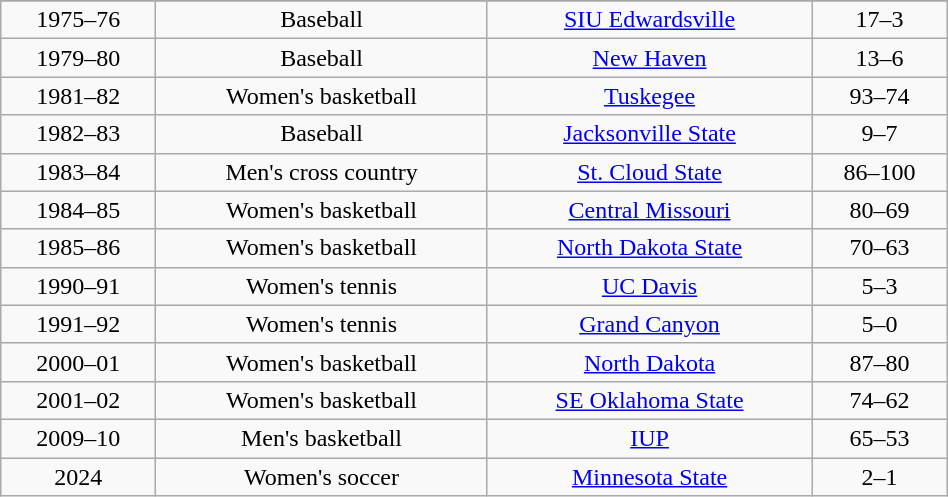<table class="wikitable" width="50%">
<tr align="center">
</tr>
<tr align="center" bgcolor="">
<td>1975–76</td>
<td>Baseball</td>
<td><a href='#'>SIU Edwardsville</a></td>
<td>17–3</td>
</tr>
<tr align="center" bgcolor="">
<td>1979–80</td>
<td>Baseball</td>
<td><a href='#'>New Haven</a></td>
<td>13–6</td>
</tr>
<tr align="center" bgcolor="">
<td>1981–82</td>
<td>Women's basketball</td>
<td><a href='#'>Tuskegee</a></td>
<td>93–74</td>
</tr>
<tr align="center" bgcolor="">
<td>1982–83</td>
<td>Baseball</td>
<td><a href='#'>Jacksonville State</a></td>
<td>9–7</td>
</tr>
<tr align="center" bgcolor="">
<td>1983–84</td>
<td>Men's cross country</td>
<td><a href='#'>St. Cloud State</a></td>
<td>86–100</td>
</tr>
<tr align="center" bgcolor="">
<td>1984–85</td>
<td>Women's basketball</td>
<td><a href='#'>Central Missouri</a></td>
<td>80–69</td>
</tr>
<tr align="center" bgcolor="">
<td>1985–86</td>
<td>Women's basketball</td>
<td><a href='#'>North Dakota State</a></td>
<td>70–63</td>
</tr>
<tr align="center" bgcolor="">
<td>1990–91</td>
<td>Women's tennis</td>
<td><a href='#'>UC Davis</a></td>
<td>5–3</td>
</tr>
<tr align="center" bgcolor="">
<td>1991–92</td>
<td>Women's tennis</td>
<td><a href='#'>Grand Canyon</a></td>
<td>5–0</td>
</tr>
<tr align="center" bgcolor="">
<td>2000–01</td>
<td>Women's basketball</td>
<td><a href='#'>North Dakota</a></td>
<td>87–80</td>
</tr>
<tr align="center" bgcolor="">
<td>2001–02</td>
<td>Women's basketball</td>
<td><a href='#'>SE Oklahoma State</a></td>
<td>74–62</td>
</tr>
<tr align="center" bgcolor="">
<td>2009–10</td>
<td>Men's basketball</td>
<td><a href='#'>IUP</a></td>
<td>65–53</td>
</tr>
<tr align="center" bgcolor="">
<td>2024</td>
<td>Women's soccer</td>
<td><a href='#'>Minnesota State</a></td>
<td>2–1</td>
</tr>
</table>
